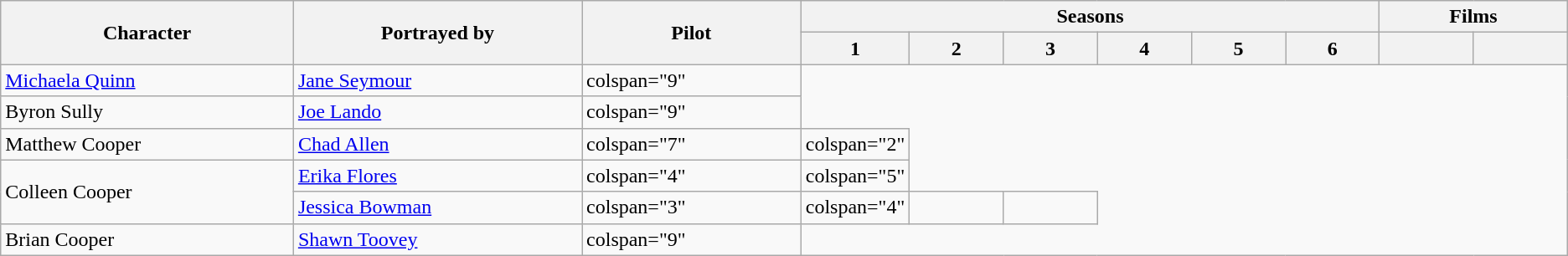<table class="wikitable">
<tr>
<th rowspan="2">Character</th>
<th rowspan="2">Portrayed by</th>
<th rowspan="2">Pilot</th>
<th colspan="6">Seasons</th>
<th colspan="5">Films</th>
</tr>
<tr>
<th style="width:6%;">1</th>
<th style="width:6%;">2</th>
<th style="width:6%;">3</th>
<th style="width:6%;">4</th>
<th style="width:6%;">5</th>
<th style="width:6%;">6</th>
<th style="width:6%;"></th>
<th style="width:6%;"></th>
</tr>
<tr>
<td><a href='#'>Michaela  Quinn</a></td>
<td><a href='#'>Jane Seymour</a></td>
<td>colspan="9" </td>
</tr>
<tr>
<td>Byron Sully</td>
<td><a href='#'>Joe Lando</a></td>
<td>colspan="9" </td>
</tr>
<tr>
<td>Matthew Cooper</td>
<td><a href='#'>Chad Allen</a></td>
<td>colspan="7" </td>
<td>colspan="2" </td>
</tr>
<tr>
<td rowspan="2">Colleen Cooper</td>
<td><a href='#'>Erika Flores</a></td>
<td>colspan="4" </td>
<td>colspan="5" </td>
</tr>
<tr>
<td><a href='#'>Jessica Bowman</a></td>
<td>colspan="3" </td>
<td>colspan="4" </td>
<td></td>
<td></td>
</tr>
<tr>
<td>Brian Cooper</td>
<td><a href='#'>Shawn Toovey</a></td>
<td>colspan="9" </td>
</tr>
</table>
